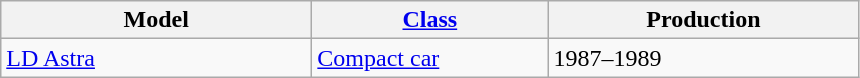<table class="wikitable">
<tr>
<th style="width:200px;">Model</th>
<th style="width:150px;"><a href='#'>Class</a></th>
<th style="width:200px;">Production</th>
</tr>
<tr>
<td valign="top"><a href='#'>LD Astra</a></td>
<td valign="top"><a href='#'>Compact car</a></td>
<td valign="top">1987–1989</td>
</tr>
</table>
